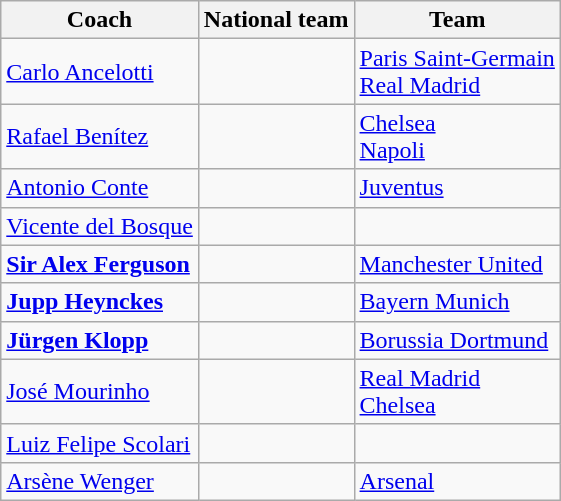<table class="wikitable">
<tr>
<th>Coach</th>
<th>National team</th>
<th>Team</th>
</tr>
<tr>
<td><a href='#'>Carlo Ancelotti</a></td>
<td></td>
<td> <a href='#'>Paris Saint-Germain</a><br> <a href='#'>Real Madrid</a></td>
</tr>
<tr>
<td><a href='#'>Rafael Benítez</a></td>
<td></td>
<td> <a href='#'>Chelsea</a><br> <a href='#'>Napoli</a></td>
</tr>
<tr>
<td><a href='#'>Antonio Conte</a></td>
<td></td>
<td> <a href='#'>Juventus</a></td>
</tr>
<tr>
<td><a href='#'>Vicente del Bosque</a></td>
<td></td>
<td></td>
</tr>
<tr>
<td><strong><a href='#'>Sir Alex Ferguson</a></strong></td>
<td></td>
<td> <a href='#'>Manchester United</a></td>
</tr>
<tr>
<td><strong><a href='#'>Jupp Heynckes</a></strong></td>
<td></td>
<td> <a href='#'>Bayern Munich</a></td>
</tr>
<tr>
<td><strong><a href='#'>Jürgen Klopp</a></strong></td>
<td></td>
<td> <a href='#'>Borussia Dortmund</a></td>
</tr>
<tr>
<td><a href='#'>José Mourinho</a></td>
<td></td>
<td> <a href='#'>Real Madrid</a><br> <a href='#'>Chelsea</a></td>
</tr>
<tr>
<td><a href='#'>Luiz Felipe Scolari</a></td>
<td></td>
<td></td>
</tr>
<tr>
<td><a href='#'>Arsène Wenger</a></td>
<td></td>
<td> <a href='#'>Arsenal</a></td>
</tr>
</table>
